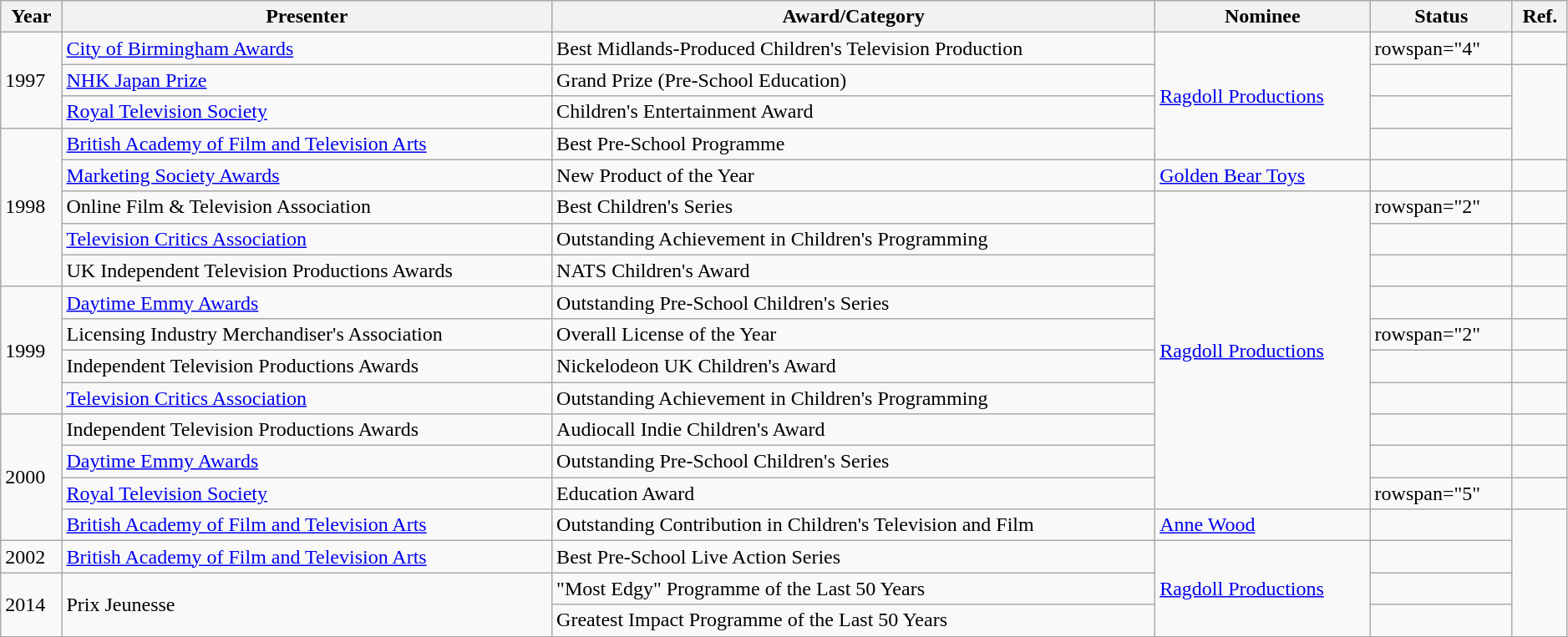<table class="wikitable" style="width:99%">
<tr>
<th>Year</th>
<th>Presenter</th>
<th>Award/Category</th>
<th>Nominee</th>
<th>Status</th>
<th>Ref.</th>
</tr>
<tr>
<td rowspan="3">1997</td>
<td><a href='#'>City of Birmingham Awards</a></td>
<td>Best Midlands-Produced Children's Television Production</td>
<td rowspan="4"><a href='#'>Ragdoll Productions</a></td>
<td>rowspan="4" </td>
<td></td>
</tr>
<tr>
<td><a href='#'>NHK Japan Prize</a></td>
<td>Grand Prize (Pre-School Education)</td>
<td></td>
</tr>
<tr>
<td><a href='#'>Royal Television Society</a></td>
<td>Children's Entertainment Award</td>
<td></td>
</tr>
<tr>
<td rowspan="5">1998</td>
<td><a href='#'>British Academy of Film and Television Arts</a></td>
<td>Best Pre-School Programme</td>
<td></td>
</tr>
<tr>
<td><a href='#'>Marketing Society Awards</a></td>
<td>New Product of the Year</td>
<td><a href='#'>Golden Bear Toys</a></td>
<td></td>
<td></td>
</tr>
<tr>
<td>Online Film & Television Association</td>
<td>Best Children's Series</td>
<td rowspan="10"><a href='#'>Ragdoll Productions</a></td>
<td>rowspan="2" </td>
<td></td>
</tr>
<tr>
<td><a href='#'>Television Critics Association</a></td>
<td>Outstanding Achievement in Children's Programming</td>
<td></td>
</tr>
<tr>
<td>UK Independent Television Productions Awards</td>
<td>NATS Children's Award</td>
<td></td>
<td></td>
</tr>
<tr>
<td rowspan="4">1999</td>
<td><a href='#'>Daytime Emmy Awards</a></td>
<td>Outstanding Pre-School Children's Series</td>
<td></td>
<td></td>
</tr>
<tr>
<td>Licensing Industry Merchandiser's Association</td>
<td>Overall License of the Year</td>
<td>rowspan="2" </td>
<td></td>
</tr>
<tr>
<td>Independent Television Productions Awards</td>
<td>Nickelodeon UK Children's Award</td>
<td></td>
</tr>
<tr>
<td><a href='#'>Television Critics Association</a></td>
<td>Outstanding Achievement in Children's Programming</td>
<td></td>
<td></td>
</tr>
<tr>
<td rowspan="4">2000</td>
<td>Independent Television Productions Awards</td>
<td>Audiocall Indie Children's Award</td>
<td></td>
<td></td>
</tr>
<tr>
<td><a href='#'>Daytime Emmy Awards</a></td>
<td>Outstanding Pre-School Children's Series</td>
<td></td>
<td></td>
</tr>
<tr>
<td><a href='#'>Royal Television Society</a></td>
<td>Education Award</td>
<td>rowspan="5" </td>
<td></td>
</tr>
<tr>
<td><a href='#'>British Academy of Film and Television Arts</a></td>
<td>Outstanding Contribution in Children's Television and Film</td>
<td><a href='#'>Anne Wood</a></td>
<td></td>
</tr>
<tr>
<td>2002</td>
<td><a href='#'>British Academy of Film and Television Arts</a></td>
<td>Best Pre-School Live Action Series</td>
<td rowspan="3"><a href='#'>Ragdoll Productions</a></td>
<td></td>
</tr>
<tr>
<td rowspan="2">2014</td>
<td rowspan="2">Prix Jeunesse</td>
<td>"Most Edgy" Programme of the Last 50 Years</td>
<td></td>
</tr>
<tr>
<td>Greatest Impact Programme of the Last 50 Years</td>
<td></td>
</tr>
</table>
